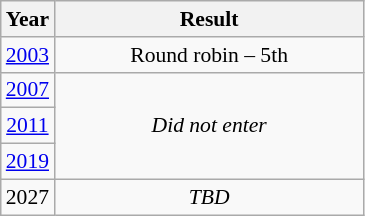<table class="wikitable" style="text-align: center; font-size:90%">
<tr>
<th>Year</th>
<th style="width:200px">Result</th>
</tr>
<tr>
<td> <a href='#'>2003</a></td>
<td>Round robin – 5th</td>
</tr>
<tr>
<td> <a href='#'>2007</a></td>
<td rowspan="3"><em>Did not enter</em></td>
</tr>
<tr>
<td> <a href='#'>2011</a></td>
</tr>
<tr>
<td> <a href='#'>2019</a></td>
</tr>
<tr>
<td> 2027</td>
<td><em>TBD</em></td>
</tr>
</table>
